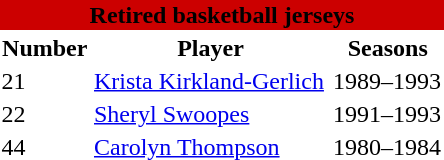<table class="toccolours" width="300px"  |>
<tr>
<th colspan="3" style="text-align: center; background:#CC0000"><span><strong>Retired basketball jerseys</strong></span></th>
</tr>
<tr>
<th>Number</th>
<th>Player</th>
<th>Seasons</th>
</tr>
<tr>
<td>21</td>
<td><a href='#'>Krista Kirkland-Gerlich</a></td>
<td>1989–1993</td>
</tr>
<tr>
<td>22</td>
<td><a href='#'>Sheryl Swoopes</a></td>
<td>1991–1993</td>
</tr>
<tr>
<td>44</td>
<td><a href='#'>Carolyn Thompson</a></td>
<td>1980–1984</td>
</tr>
</table>
